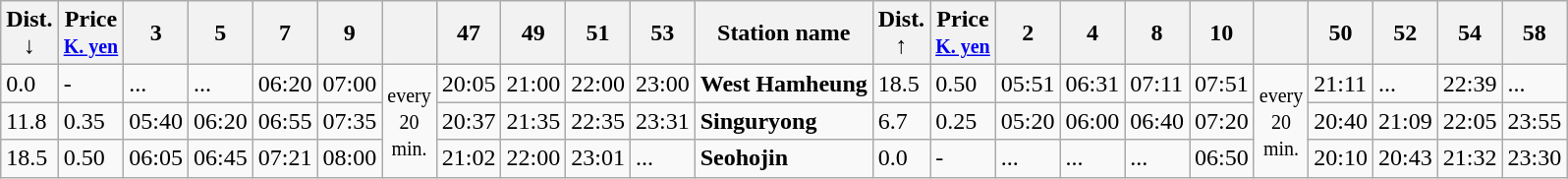<table class="wikitable">
<tr>
<th>Dist.<br>↓</th>
<th>Price<br><small><a href='#'>K. yen</a></small></th>
<th><strong>3</strong></th>
<th><strong>5</strong></th>
<th><strong>7</strong></th>
<th><strong>9</strong></th>
<th></th>
<th><strong>47</strong></th>
<th><strong>49</strong></th>
<th><strong>51</strong></th>
<th><strong>53</strong></th>
<th>Station name</th>
<th>Dist.<br>↑</th>
<th>Price<br><small><a href='#'>K. yen</a></small></th>
<th><strong>2</strong></th>
<th><strong>4</strong></th>
<th><strong>8</strong></th>
<th><strong>10</strong></th>
<th></th>
<th><strong>50</strong></th>
<th><strong>52</strong></th>
<th><strong>54</strong></th>
<th><strong>58</strong></th>
</tr>
<tr>
<td>0.0</td>
<td>-</td>
<td>...</td>
<td>...</td>
<td>06:20</td>
<td>07:00</td>
<td rowspan=3 style="text-align:center;"><small>every<br>20<br>min.</small></td>
<td>20:05</td>
<td>21:00</td>
<td>22:00</td>
<td>23:00</td>
<td><strong>West Hamheung</strong></td>
<td>18.5</td>
<td>0.50</td>
<td>05:51</td>
<td>06:31</td>
<td>07:11</td>
<td>07:51</td>
<td rowspan=3 style="text-align:center;"><small>every<br>20<br>min.</small></td>
<td>21:11</td>
<td>...</td>
<td>22:39</td>
<td>...</td>
</tr>
<tr>
<td>11.8</td>
<td>0.35</td>
<td>05:40</td>
<td>06:20</td>
<td>06:55</td>
<td>07:35</td>
<td>20:37</td>
<td>21:35</td>
<td>22:35</td>
<td>23:31</td>
<td><strong>Singuryong</strong></td>
<td>6.7</td>
<td>0.25</td>
<td>05:20</td>
<td>06:00</td>
<td>06:40</td>
<td>07:20</td>
<td>20:40</td>
<td>21:09</td>
<td>22:05</td>
<td>23:55</td>
</tr>
<tr>
<td>18.5</td>
<td>0.50</td>
<td>06:05</td>
<td>06:45</td>
<td>07:21</td>
<td>08:00</td>
<td>21:02</td>
<td>22:00</td>
<td>23:01</td>
<td>...</td>
<td><strong>Seohojin</strong></td>
<td>0.0</td>
<td>-</td>
<td>...</td>
<td>...</td>
<td>...</td>
<td>06:50</td>
<td>20:10</td>
<td>20:43</td>
<td>21:32</td>
<td>23:30</td>
</tr>
</table>
